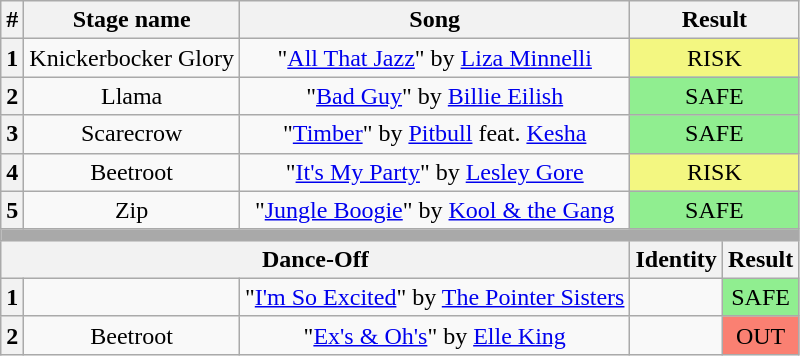<table class="wikitable plainrowheaders" style="text-align: center;">
<tr>
<th>#</th>
<th>Stage name</th>
<th>Song</th>
<th colspan="2">Result</th>
</tr>
<tr>
<th>1</th>
<td>Knickerbocker Glory</td>
<td>"<a href='#'>All That Jazz</a>" by <a href='#'>Liza Minnelli</a></td>
<td colspan="2" bgcolor=#F3F781>RISK</td>
</tr>
<tr>
<th>2</th>
<td>Llama</td>
<td>"<a href='#'>Bad Guy</a>" by <a href='#'>Billie Eilish</a></td>
<td colspan="2" bgcolor=lightgreen>SAFE</td>
</tr>
<tr>
<th>3</th>
<td>Scarecrow</td>
<td>"<a href='#'>Timber</a>" by <a href='#'>Pitbull</a> feat. <a href='#'>Kesha</a></td>
<td colspan="2" bgcolor=lightgreen>SAFE</td>
</tr>
<tr>
<th>4</th>
<td>Beetroot</td>
<td>"<a href='#'>It's My Party</a>" by <a href='#'>Lesley Gore</a></td>
<td colspan="2" bgcolor=#F3F781>RISK</td>
</tr>
<tr>
<th>5</th>
<td>Zip</td>
<td>"<a href='#'>Jungle Boogie</a>" by <a href='#'>Kool & the Gang</a></td>
<td colspan="2" bgcolor=lightgreen>SAFE</td>
</tr>
<tr>
<td colspan="5" style="background:darkgray"></td>
</tr>
<tr>
<th colspan="3">Dance-Off</th>
<th>Identity</th>
<th>Result</th>
</tr>
<tr>
<th>1</th>
<td></td>
<td>"<a href='#'>I'm So Excited</a>" by <a href='#'>The Pointer Sisters</a></td>
<td></td>
<td bgcolor=lightgreen>SAFE</td>
</tr>
<tr>
<th>2</th>
<td>Beetroot</td>
<td>"<a href='#'>Ex's & Oh's</a>" by <a href='#'>Elle King</a></td>
<td></td>
<td bgcolor=salmon>OUT</td>
</tr>
</table>
